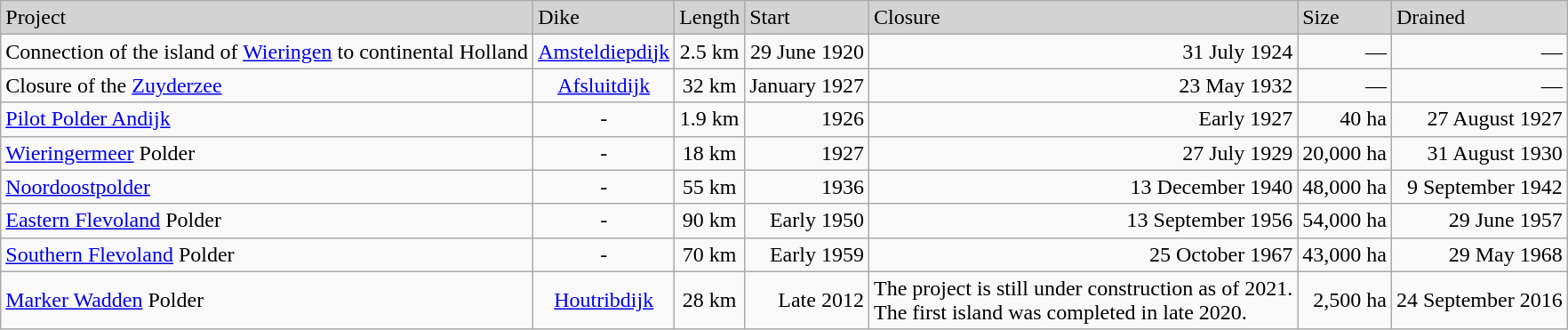<table class="wikitable">
<tr>
<td bgcolor="lightgrey">Project</td>
<td bgcolor="lightgrey">Dike</td>
<td bgcolor="lightgrey">Length</td>
<td bgcolor="lightgrey">Start</td>
<td bgcolor="lightgrey">Closure</td>
<td bgcolor="lightgrey">Size</td>
<td bgcolor="lightgrey">Drained</td>
</tr>
<tr>
<td>Connection of the island of <a href='#'>Wieringen</a> to continental Holland</td>
<td align="center"><a href='#'>Amsteldiepdijk</a></td>
<td align="center">2.5 km</td>
<td align="right">29 June 1920</td>
<td align="right">31 July 1924</td>
<td align="right">—</td>
<td align="right">—</td>
</tr>
<tr>
<td>Closure of the <a href='#'>Zuyderzee</a></td>
<td align="center"><a href='#'>Afsluitdijk</a></td>
<td align="center">32 km</td>
<td align="right">January 1927</td>
<td align="right">23 May 1932</td>
<td align="right">—</td>
<td align="right">—</td>
</tr>
<tr>
<td><a href='#'>Pilot Polder Andijk</a></td>
<td align="center">-</td>
<td align="center">1.9 km</td>
<td align="right">1926</td>
<td align="right">Early 1927</td>
<td align="right">40 ha</td>
<td align="right">27 August 1927</td>
</tr>
<tr>
<td><a href='#'>Wieringermeer</a> Polder</td>
<td align="center">-</td>
<td align="center">18 km</td>
<td align="right">1927</td>
<td align="right">27 July 1929</td>
<td align="right">20,000 ha</td>
<td align="right">31 August 1930</td>
</tr>
<tr>
<td><a href='#'>Noordoostpolder</a></td>
<td align="center">-</td>
<td align="center">55 km</td>
<td align="right">1936</td>
<td align="right">13 December 1940</td>
<td align="right">48,000 ha</td>
<td align="right">9 September 1942</td>
</tr>
<tr>
<td><a href='#'>Eastern Flevoland</a> Polder</td>
<td align="center">-</td>
<td align="center">90 km</td>
<td align="right">Early 1950</td>
<td align="right">13 September 1956</td>
<td align="right">54,000 ha</td>
<td align="right">29 June 1957</td>
</tr>
<tr>
<td><a href='#'>Southern Flevoland</a> Polder</td>
<td align="center">-</td>
<td align="center">70 km</td>
<td align="right">Early 1959</td>
<td align="right">25 October 1967</td>
<td align="right">43,000 ha</td>
<td align="right">29 May 1968</td>
</tr>
<tr>
<td><a href='#'>Marker Wadden</a> Polder</td>
<td align="center"><a href='#'>Houtribdijk</a></td>
<td align="center">28 km</td>
<td align="right">Late 2012</td>
<td align="left">The project is still under construction as of 2021.<br>The first island was completed in late 2020.</td>
<td align="right">2,500 ha</td>
<td align="right">24 September 2016</td>
</tr>
</table>
